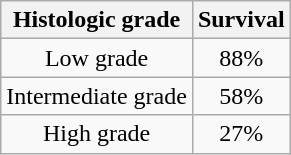<table class="wikitable" align="left" style="text-align: center;">
<tr>
<th>Histologic grade</th>
<th>Survival</th>
</tr>
<tr>
<td>Low grade</td>
<td>88%</td>
</tr>
<tr>
<td>Intermediate grade</td>
<td>58%</td>
</tr>
<tr>
<td>High grade</td>
<td>27%</td>
</tr>
</table>
